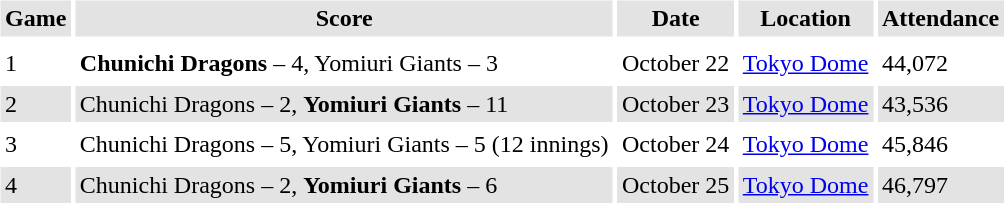<table border="0" cellspacing="3" cellpadding="3">
<tr style="background: #e3e3e3;">
<th>Game</th>
<th>Score</th>
<th>Date</th>
<th>Location</th>
<th>Attendance</th>
</tr>
<tr style="background: #e3e3e3;">
</tr>
<tr>
<td>1</td>
<td><strong>Chunichi Dragons</strong> – 4, Yomiuri Giants – 3</td>
<td>October 22</td>
<td><a href='#'>Tokyo Dome</a></td>
<td>44,072</td>
</tr>
<tr style="background: #e3e3e3;">
<td>2</td>
<td>Chunichi Dragons – 2, <strong>Yomiuri Giants</strong> – 11</td>
<td>October 23</td>
<td><a href='#'>Tokyo Dome</a></td>
<td>43,536</td>
</tr>
<tr>
<td>3</td>
<td>Chunichi Dragons – 5, Yomiuri Giants – 5 (12 innings)</td>
<td>October 24</td>
<td><a href='#'>Tokyo Dome</a></td>
<td>45,846</td>
</tr>
<tr style="background: #e3e3e3;">
<td>4</td>
<td>Chunichi Dragons – 2, <strong>Yomiuri Giants</strong> – 6</td>
<td>October 25</td>
<td><a href='#'>Tokyo Dome</a></td>
<td>46,797</td>
</tr>
</table>
